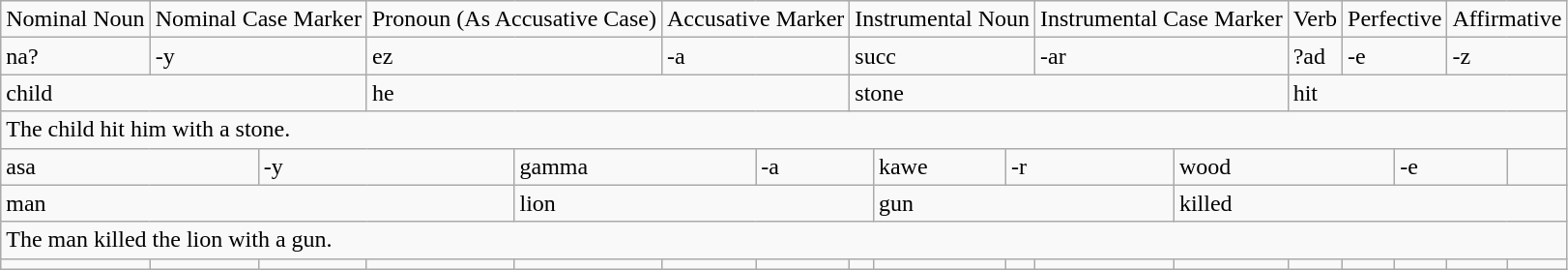<table class="wikitable">
<tr>
<td>Nominal  Noun</td>
<td colspan="2">Nominal  Case Marker</td>
<td colspan="2">Pronoun  (As Accusative Case)</td>
<td colspan="2">Accusative  Marker</td>
<td colspan="3">Instrumental  Noun</td>
<td colspan="2">Instrumental  Case Marker</td>
<td>Verb</td>
<td colspan="2">Perfective</td>
<td colspan="2">Affirmative</td>
</tr>
<tr>
<td>na?</td>
<td colspan="2">-y</td>
<td colspan="2">ez</td>
<td colspan="2">-a</td>
<td colspan="3">succ</td>
<td colspan="2">-ar</td>
<td>?ad</td>
<td colspan="2">-e</td>
<td colspan="2">-z</td>
</tr>
<tr>
<td colspan="3">child</td>
<td colspan="4">he</td>
<td colspan="5">stone</td>
<td colspan="5">hit</td>
</tr>
<tr>
<td colspan="17">The  child hit him with a stone.</td>
</tr>
<tr>
<td colspan="2">asa</td>
<td colspan="2">-y</td>
<td colspan="2">gamma</td>
<td colspan="2">-a</td>
<td>kawe</td>
<td colspan="2">-r</td>
<td colspan="3">wood</td>
<td colspan="2">-e</td>
<td></td>
</tr>
<tr>
<td colspan="4">man</td>
<td colspan="4">lion</td>
<td colspan="3">gun</td>
<td colspan="6">killed</td>
</tr>
<tr>
<td colspan="17">The  man killed the lion with a gun.</td>
</tr>
<tr>
<td></td>
<td></td>
<td></td>
<td></td>
<td></td>
<td></td>
<td></td>
<td></td>
<td></td>
<td></td>
<td></td>
<td></td>
<td></td>
<td></td>
<td></td>
<td></td>
<td></td>
</tr>
</table>
